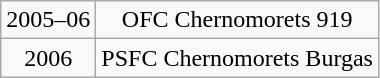<table class="wikitable" style="text-align: center;">
<tr>
<td>2005–06</td>
<td>OFC Chernomorets 919</td>
</tr>
<tr>
<td>2006</td>
<td>PSFC Chernomorets Burgas</td>
</tr>
</table>
